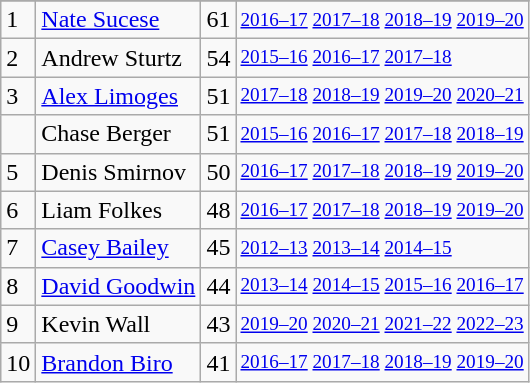<table class="wikitable">
<tr>
</tr>
<tr>
<td>1</td>
<td><a href='#'>Nate Sucese</a></td>
<td>61</td>
<td style="font-size:80%;"><a href='#'>2016–17</a> <a href='#'>2017–18</a> <a href='#'>2018–19</a> <a href='#'>2019–20</a></td>
</tr>
<tr>
<td>2</td>
<td>Andrew Sturtz</td>
<td>54</td>
<td style="font-size:80%;"><a href='#'>2015–16</a> <a href='#'>2016–17</a> <a href='#'>2017–18</a></td>
</tr>
<tr>
<td>3</td>
<td><a href='#'>Alex Limoges</a></td>
<td>51</td>
<td style="font-size:80%;"><a href='#'>2017–18</a> <a href='#'>2018–19</a> <a href='#'>2019–20</a> <a href='#'>2020–21</a></td>
</tr>
<tr>
<td></td>
<td>Chase Berger</td>
<td>51</td>
<td style="font-size:80%;"><a href='#'>2015–16</a> <a href='#'>2016–17</a> <a href='#'>2017–18</a> <a href='#'>2018–19</a></td>
</tr>
<tr>
<td>5</td>
<td>Denis Smirnov</td>
<td>50</td>
<td style="font-size:80%;"><a href='#'>2016–17</a> <a href='#'>2017–18</a> <a href='#'>2018–19</a> <a href='#'>2019–20</a></td>
</tr>
<tr>
<td>6</td>
<td>Liam Folkes</td>
<td>48</td>
<td style="font-size:80%;"><a href='#'>2016–17</a> <a href='#'>2017–18</a> <a href='#'>2018–19</a> <a href='#'>2019–20</a></td>
</tr>
<tr>
<td>7</td>
<td><a href='#'>Casey Bailey</a></td>
<td>45</td>
<td style="font-size:80%;"><a href='#'>2012–13</a> <a href='#'>2013–14</a> <a href='#'>2014–15</a></td>
</tr>
<tr>
<td>8</td>
<td><a href='#'>David Goodwin</a></td>
<td>44</td>
<td style="font-size:80%;"><a href='#'>2013–14</a> <a href='#'>2014–15</a> <a href='#'>2015–16</a> <a href='#'>2016–17</a></td>
</tr>
<tr>
<td>9</td>
<td>Kevin Wall</td>
<td>43</td>
<td style="font-size:80%;"><a href='#'>2019–20</a> <a href='#'>2020–21</a> <a href='#'>2021–22</a> <a href='#'>2022–23</a></td>
</tr>
<tr>
<td>10</td>
<td><a href='#'>Brandon Biro</a></td>
<td>41</td>
<td style="font-size:80%;"><a href='#'>2016–17</a> <a href='#'>2017–18</a> <a href='#'>2018–19</a> <a href='#'>2019–20</a></td>
</tr>
</table>
